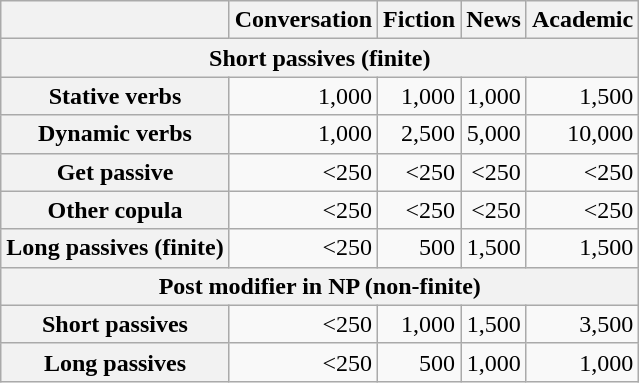<table class="wikitable">
<tr>
<th></th>
<th>Conversation</th>
<th>Fiction</th>
<th>News</th>
<th>Academic</th>
</tr>
<tr>
<th colspan=5>Short passives (finite)</th>
</tr>
<tr>
<th>Stative verbs</th>
<td style="text-align: right;">1,000</td>
<td style="text-align: right;">1,000</td>
<td style="text-align: right;">1,000</td>
<td style="text-align: right;">1,500</td>
</tr>
<tr>
<th>Dynamic verbs</th>
<td style="text-align: right;">1,000</td>
<td style="text-align: right;">2,500</td>
<td style="text-align: right;">5,000</td>
<td style="text-align: right;">10,000</td>
</tr>
<tr>
<th>Get passive</th>
<td style="text-align: right;"><250</td>
<td style="text-align: right;"><250</td>
<td style="text-align: right;"><250</td>
<td style="text-align: right;"><250</td>
</tr>
<tr>
<th>Other copula</th>
<td style="text-align: right;"><250</td>
<td style="text-align: right;"><250</td>
<td style="text-align: right;"><250</td>
<td style="text-align: right;"><250</td>
</tr>
<tr>
<th>Long passives (finite)</th>
<td style="text-align: right;"><250</td>
<td style="text-align: right;">500</td>
<td style="text-align: right;">1,500</td>
<td style="text-align: right;">1,500</td>
</tr>
<tr>
<th colspan=5>Post modifier in NP (non-finite)</th>
</tr>
<tr>
<th>Short passives</th>
<td style="text-align: right;"><250</td>
<td style="text-align: right;">1,000</td>
<td style="text-align: right;">1,500</td>
<td style="text-align: right;">3,500</td>
</tr>
<tr>
<th>Long passives</th>
<td style="text-align: right;"><250</td>
<td style="text-align: right;">500</td>
<td style="text-align: right;">1,000</td>
<td style="text-align: right;">1,000</td>
</tr>
</table>
